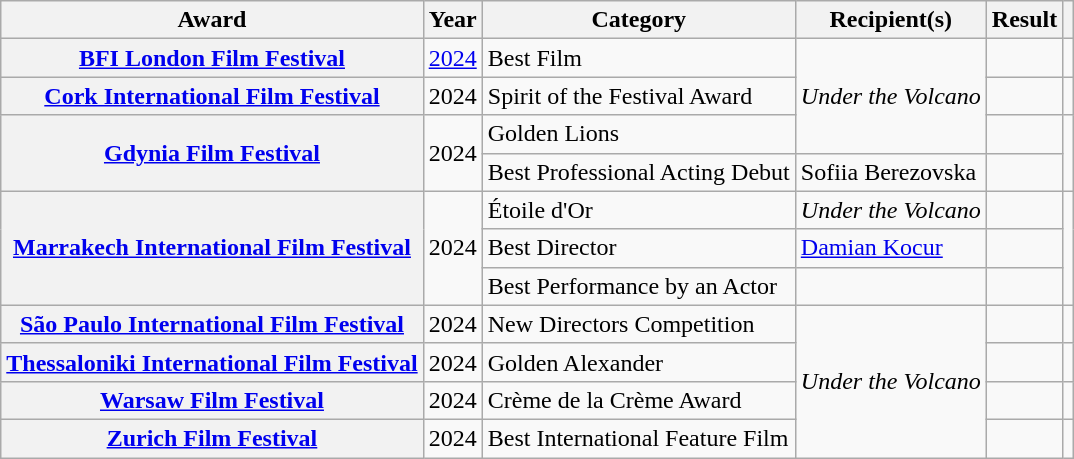<table class="wikitable sortable plainrowheaders">
<tr>
<th>Award</th>
<th>Year</th>
<th>Category</th>
<th>Recipient(s)</th>
<th>Result</th>
<th class="unsortable"></th>
</tr>
<tr>
<th scope="row"><a href='#'>BFI London Film Festival</a></th>
<td><a href='#'>2024</a></td>
<td>Best Film</td>
<td rowspan="3"><em>Under the Volcano</em></td>
<td></td>
<td></td>
</tr>
<tr>
<th scope="row"><a href='#'>Cork International Film Festival</a></th>
<td>2024</td>
<td>Spirit of the Festival Award</td>
<td></td>
<td></td>
</tr>
<tr>
<th rowspan="2" ! scope="row"><a href='#'>Gdynia Film Festival</a></th>
<td rowspan="2">2024</td>
<td>Golden Lions</td>
<td></td>
<td rowspan="2"></td>
</tr>
<tr>
<td>Best Professional Acting Debut</td>
<td>Sofiia Berezovska</td>
<td></td>
</tr>
<tr>
<th rowspan="3" scope="row" !><a href='#'>Marrakech International Film Festival</a></th>
<td rowspan="3">2024</td>
<td>Étoile d'Or</td>
<td><em>Under the Volcano</em></td>
<td></td>
<td rowspan="3"></td>
</tr>
<tr>
<td>Best Director</td>
<td><a href='#'>Damian Kocur</a></td>
<td></td>
</tr>
<tr>
<td>Best Performance by an Actor</td>
<td></td>
<td></td>
</tr>
<tr>
<th scope="row"><a href='#'>São Paulo International Film Festival</a></th>
<td>2024</td>
<td>New Directors Competition</td>
<td rowspan="4"><em>Under the Volcano</em></td>
<td></td>
<td></td>
</tr>
<tr>
<th scope="row"><a href='#'>Thessaloniki International Film Festival</a></th>
<td>2024</td>
<td>Golden Alexander</td>
<td></td>
<td></td>
</tr>
<tr>
<th scope="row"><a href='#'>Warsaw Film Festival</a></th>
<td>2024</td>
<td>Crème de la Crème Award</td>
<td></td>
<td></td>
</tr>
<tr>
<th scope="row"><a href='#'>Zurich Film Festival</a></th>
<td>2024</td>
<td>Best International Feature Film</td>
<td></td>
<td></td>
</tr>
</table>
